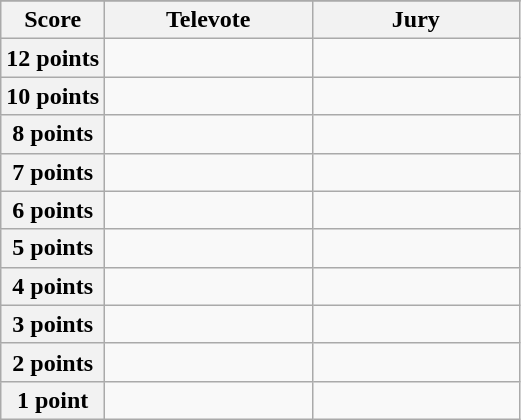<table class="wikitable">
<tr>
</tr>
<tr>
<th scope="col" width="20%">Score</th>
<th scope="col" width="40%">Televote</th>
<th scope="col" width="40%">Jury</th>
</tr>
<tr>
<th scope="row">12 points</th>
<td></td>
<td></td>
</tr>
<tr>
<th scope="row">10 points</th>
<td></td>
<td></td>
</tr>
<tr>
<th scope="row">8 points</th>
<td></td>
<td></td>
</tr>
<tr>
<th scope="row">7 points</th>
<td></td>
<td></td>
</tr>
<tr>
<th scope="row">6 points</th>
<td {{ubl></td>
<td></td>
</tr>
<tr>
<th scope="row">5 points</th>
<td {{ubl></td>
<td></td>
</tr>
<tr>
<th scope="row">4 points</th>
<td {{ubl></td>
<td></td>
</tr>
<tr>
<th scope="row">3 points</th>
<td></td>
<td></td>
</tr>
<tr>
<th scope="row">2 points</th>
<td></td>
<td></td>
</tr>
<tr>
<th scope="row">1 point</th>
<td></td>
<td></td>
</tr>
</table>
